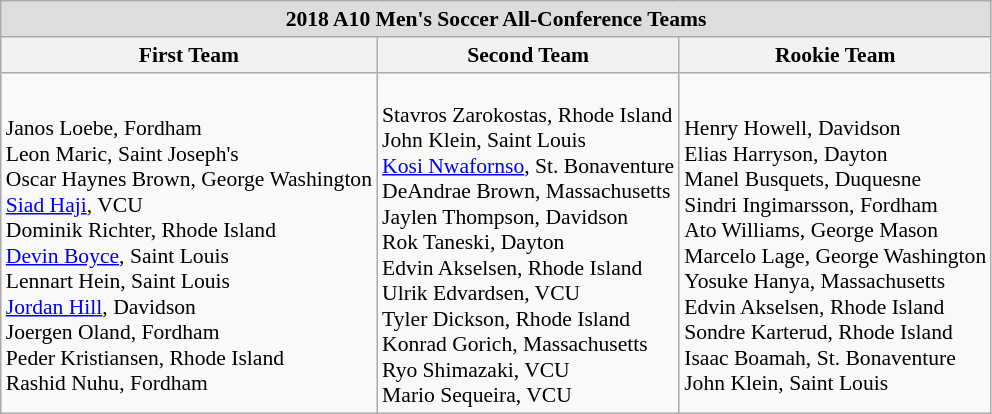<table class="wikitable" style="white-space:nowrap; font-size:90%;">
<tr>
<td colspan="7" style="text-align:center; background:#ddd;"><strong>2018 A10 Men's Soccer All-Conference Teams</strong></td>
</tr>
<tr>
<th>First Team</th>
<th>Second Team</th>
<th>Rookie Team</th>
</tr>
<tr>
<td><br>Janos Loebe, Fordham<br>
Leon Maric, Saint Joseph's<br>                  
Oscar Haynes Brown, George Washington<br>
<a href='#'>Siad Haji</a>, VCU<br>
Dominik Richter, Rhode Island<br>
<a href='#'>Devin Boyce</a>, Saint Louis<br>         
Lennart Hein, Saint Louis<br>          
<a href='#'>Jordan Hill</a>, Davidson<br>   
Joergen Oland, Fordham<br>           
Peder Kristiansen, Rhode Island<br>          
Rashid Nuhu, Fordham</td>
<td><br>Stavros Zarokostas, Rhode Island<br>
John Klein, Saint Louis<br>
<a href='#'>Kosi Nwafornso</a>, St. Bonaventure<br>
DeAndrae Brown, Massachusetts<br>
Jaylen Thompson, Davidson<br>
Rok Taneski, Dayton<br>
Edvin Akselsen, Rhode Island<br>
Ulrik Edvardsen, VCU<br>
Tyler Dickson, Rhode Island<br>
Konrad Gorich, Massachusetts<br>
Ryo Shimazaki, VCU<br>
Mario Sequeira, VCU</td>
<td><br>Henry Howell, Davidson<br>              
Elias Harryson, Dayton<br>
Manel Busquets, Duquesne<br>     
Sindri Ingimarsson, Fordham<br>
Ato Williams, George Mason<br>    
Marcelo Lage, George Washington<br>
Yosuke Hanya, Massachusetts<br>
Edvin Akselsen, Rhode Island<br>                
Sondre Karterud, Rhode Island<br>             
Isaac Boamah, St. Bonaventure<br>           
John Klein, Saint Louis</td>
</tr>
</table>
